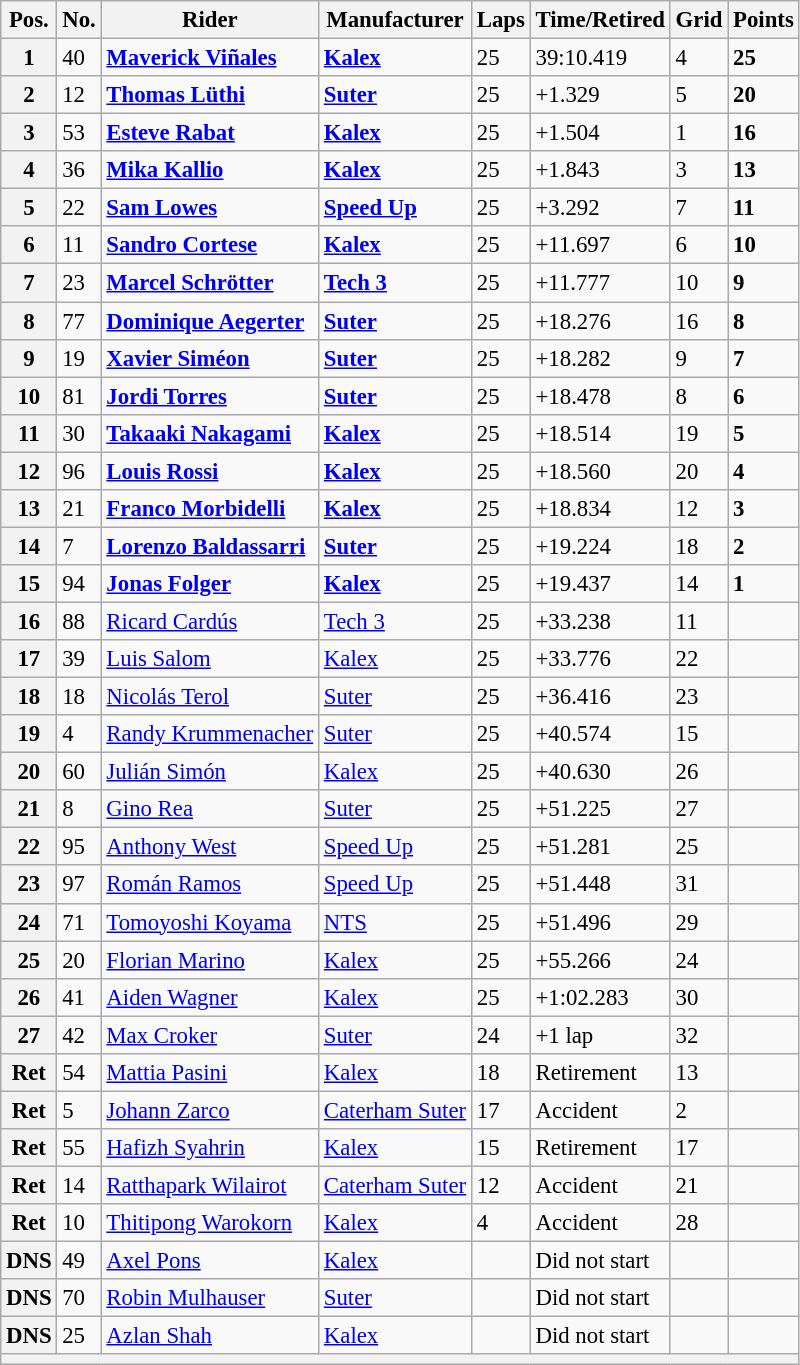<table class="wikitable" style="font-size: 95%;">
<tr>
<th>Pos.</th>
<th>No.</th>
<th>Rider</th>
<th>Manufacturer</th>
<th>Laps</th>
<th>Time/Retired</th>
<th>Grid</th>
<th>Points</th>
</tr>
<tr>
<th>1</th>
<td>40</td>
<td> <strong><a href='#'>Maverick Viñales</a></strong></td>
<td><strong><a href='#'>Kalex</a></strong></td>
<td>25</td>
<td>39:10.419</td>
<td>4</td>
<td><strong>25</strong></td>
</tr>
<tr>
<th>2</th>
<td>12</td>
<td> <strong><a href='#'>Thomas Lüthi</a></strong></td>
<td><strong><a href='#'>Suter</a></strong></td>
<td>25</td>
<td>+1.329</td>
<td>5</td>
<td><strong>20</strong></td>
</tr>
<tr>
<th>3</th>
<td>53</td>
<td> <strong><a href='#'>Esteve Rabat</a></strong></td>
<td><strong><a href='#'>Kalex</a></strong></td>
<td>25</td>
<td>+1.504</td>
<td>1</td>
<td><strong>16</strong></td>
</tr>
<tr>
<th>4</th>
<td>36</td>
<td> <strong><a href='#'>Mika Kallio</a></strong></td>
<td><strong><a href='#'>Kalex</a></strong></td>
<td>25</td>
<td>+1.843</td>
<td>3</td>
<td><strong>13</strong></td>
</tr>
<tr>
<th>5</th>
<td>22</td>
<td> <strong><a href='#'>Sam Lowes</a></strong></td>
<td><strong><a href='#'>Speed Up</a></strong></td>
<td>25</td>
<td>+3.292</td>
<td>7</td>
<td><strong>11</strong></td>
</tr>
<tr>
<th>6</th>
<td>11</td>
<td> <strong><a href='#'>Sandro Cortese</a></strong></td>
<td><strong><a href='#'>Kalex</a></strong></td>
<td>25</td>
<td>+11.697</td>
<td>6</td>
<td><strong>10</strong></td>
</tr>
<tr>
<th>7</th>
<td>23</td>
<td> <strong><a href='#'>Marcel Schrötter</a></strong></td>
<td><strong><a href='#'>Tech 3</a></strong></td>
<td>25</td>
<td>+11.777</td>
<td>10</td>
<td><strong>9</strong></td>
</tr>
<tr>
<th>8</th>
<td>77</td>
<td> <strong><a href='#'>Dominique Aegerter</a></strong></td>
<td><strong><a href='#'>Suter</a></strong></td>
<td>25</td>
<td>+18.276</td>
<td>16</td>
<td><strong>8</strong></td>
</tr>
<tr>
<th>9</th>
<td>19</td>
<td> <strong><a href='#'>Xavier Siméon</a></strong></td>
<td><strong><a href='#'>Suter</a></strong></td>
<td>25</td>
<td>+18.282</td>
<td>9</td>
<td><strong>7</strong></td>
</tr>
<tr>
<th>10</th>
<td>81</td>
<td> <strong><a href='#'>Jordi Torres</a></strong></td>
<td><strong><a href='#'>Suter</a></strong></td>
<td>25</td>
<td>+18.478</td>
<td>8</td>
<td><strong>6</strong></td>
</tr>
<tr>
<th>11</th>
<td>30</td>
<td> <strong><a href='#'>Takaaki Nakagami</a></strong></td>
<td><strong><a href='#'>Kalex</a></strong></td>
<td>25</td>
<td>+18.514</td>
<td>19</td>
<td><strong>5</strong></td>
</tr>
<tr>
<th>12</th>
<td>96</td>
<td> <strong><a href='#'>Louis Rossi</a></strong></td>
<td><strong><a href='#'>Kalex</a></strong></td>
<td>25</td>
<td>+18.560</td>
<td>20</td>
<td><strong>4</strong></td>
</tr>
<tr>
<th>13</th>
<td>21</td>
<td> <strong><a href='#'>Franco Morbidelli</a></strong></td>
<td><strong><a href='#'>Kalex</a></strong></td>
<td>25</td>
<td>+18.834</td>
<td>12</td>
<td><strong>3</strong></td>
</tr>
<tr>
<th>14</th>
<td>7</td>
<td> <strong><a href='#'>Lorenzo Baldassarri</a></strong></td>
<td><strong><a href='#'>Suter</a></strong></td>
<td>25</td>
<td>+19.224</td>
<td>18</td>
<td><strong>2</strong></td>
</tr>
<tr>
<th>15</th>
<td>94</td>
<td> <strong><a href='#'>Jonas Folger</a></strong></td>
<td><strong><a href='#'>Kalex</a></strong></td>
<td>25</td>
<td>+19.437</td>
<td>14</td>
<td><strong>1</strong></td>
</tr>
<tr>
<th>16</th>
<td>88</td>
<td> <a href='#'>Ricard Cardús</a></td>
<td><a href='#'>Tech 3</a></td>
<td>25</td>
<td>+33.238</td>
<td>11</td>
<td></td>
</tr>
<tr>
<th>17</th>
<td>39</td>
<td> <a href='#'>Luis Salom</a></td>
<td><a href='#'>Kalex</a></td>
<td>25</td>
<td>+33.776</td>
<td>22</td>
<td></td>
</tr>
<tr>
<th>18</th>
<td>18</td>
<td> <a href='#'>Nicolás Terol</a></td>
<td><a href='#'>Suter</a></td>
<td>25</td>
<td>+36.416</td>
<td>23</td>
<td></td>
</tr>
<tr>
<th>19</th>
<td>4</td>
<td> <a href='#'>Randy Krummenacher</a></td>
<td><a href='#'>Suter</a></td>
<td>25</td>
<td>+40.574</td>
<td>15</td>
<td></td>
</tr>
<tr>
<th>20</th>
<td>60</td>
<td> <a href='#'>Julián Simón</a></td>
<td><a href='#'>Kalex</a></td>
<td>25</td>
<td>+40.630</td>
<td>26</td>
<td></td>
</tr>
<tr>
<th>21</th>
<td>8</td>
<td> <a href='#'>Gino Rea</a></td>
<td><a href='#'>Suter</a></td>
<td>25</td>
<td>+51.225</td>
<td>27</td>
<td></td>
</tr>
<tr>
<th>22</th>
<td>95</td>
<td> <a href='#'>Anthony West</a></td>
<td><a href='#'>Speed Up</a></td>
<td>25</td>
<td>+51.281</td>
<td>25</td>
<td></td>
</tr>
<tr>
<th>23</th>
<td>97</td>
<td> <a href='#'>Román Ramos</a></td>
<td><a href='#'>Speed Up</a></td>
<td>25</td>
<td>+51.448</td>
<td>31</td>
<td></td>
</tr>
<tr>
<th>24</th>
<td>71</td>
<td> <a href='#'>Tomoyoshi Koyama</a></td>
<td><a href='#'>NTS</a></td>
<td>25</td>
<td>+51.496</td>
<td>29</td>
<td></td>
</tr>
<tr>
<th>25</th>
<td>20</td>
<td> <a href='#'>Florian Marino</a></td>
<td><a href='#'>Kalex</a></td>
<td>25</td>
<td>+55.266</td>
<td>24</td>
<td></td>
</tr>
<tr>
<th>26</th>
<td>41</td>
<td> <a href='#'>Aiden Wagner</a></td>
<td><a href='#'>Kalex</a></td>
<td>25</td>
<td>+1:02.283</td>
<td>30</td>
<td></td>
</tr>
<tr>
<th>27</th>
<td>42</td>
<td> <a href='#'>Max Croker</a></td>
<td><a href='#'>Suter</a></td>
<td>24</td>
<td>+1 lap</td>
<td>32</td>
<td></td>
</tr>
<tr>
<th>Ret</th>
<td>54</td>
<td> <a href='#'>Mattia Pasini</a></td>
<td><a href='#'>Kalex</a></td>
<td>18</td>
<td>Retirement</td>
<td>13</td>
<td></td>
</tr>
<tr>
<th>Ret</th>
<td>5</td>
<td> <a href='#'>Johann Zarco</a></td>
<td><a href='#'>Caterham Suter</a></td>
<td>17</td>
<td>Accident</td>
<td>2</td>
<td></td>
</tr>
<tr>
<th>Ret</th>
<td>55</td>
<td> <a href='#'>Hafizh Syahrin</a></td>
<td><a href='#'>Kalex</a></td>
<td>15</td>
<td>Retirement</td>
<td>17</td>
<td></td>
</tr>
<tr>
<th>Ret</th>
<td>14</td>
<td> <a href='#'>Ratthapark Wilairot</a></td>
<td><a href='#'>Caterham Suter</a></td>
<td>12</td>
<td>Accident</td>
<td>21</td>
<td></td>
</tr>
<tr>
<th>Ret</th>
<td>10</td>
<td> <a href='#'>Thitipong Warokorn</a></td>
<td><a href='#'>Kalex</a></td>
<td>4</td>
<td>Accident</td>
<td>28</td>
<td></td>
</tr>
<tr>
<th>DNS</th>
<td>49</td>
<td> <a href='#'>Axel Pons</a></td>
<td><a href='#'>Kalex</a></td>
<td></td>
<td>Did not start</td>
<td></td>
<td></td>
</tr>
<tr>
<th>DNS</th>
<td>70</td>
<td> <a href='#'>Robin Mulhauser</a></td>
<td><a href='#'>Suter</a></td>
<td></td>
<td>Did not start</td>
<td></td>
<td></td>
</tr>
<tr>
<th>DNS</th>
<td>25</td>
<td> <a href='#'>Azlan Shah</a></td>
<td><a href='#'>Kalex</a></td>
<td></td>
<td>Did not start</td>
<td></td>
<td></td>
</tr>
<tr>
<th colspan=8></th>
</tr>
</table>
